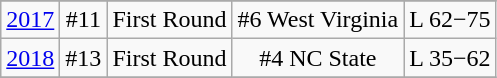<table class="wikitable" style="text-align:center">
<tr>
</tr>
<tr>
<td rowspan=1><a href='#'>2017</a></td>
<td>#11</td>
<td>First Round</td>
<td>#6 West Virginia</td>
<td>L 62−75</td>
</tr>
<tr style="text-align:center;">
<td rowspan=1><a href='#'>2018</a></td>
<td>#13</td>
<td>First Round</td>
<td>#4 NC State</td>
<td>L 35−62</td>
</tr>
<tr style="text-align:center;">
</tr>
</table>
